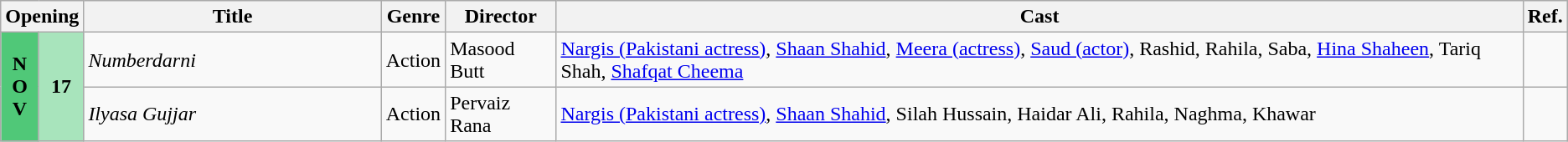<table class="wikitable">
<tr style="background:#b0e0e66; text-align:center;">
<th colspan="2"><strong>Opening</strong></th>
<th style="width:19%;"><strong>Title</strong></th>
<th><strong>Genre</strong></th>
<th><strong>Director</strong></th>
<th><strong>Cast</strong></th>
<th><strong>Ref.</strong></th>
</tr>
<tr>
<td rowspan="2" style="text-align:center; background:#50c878;"><strong>N<br>O<br>V</strong></td>
<td rowspan="2" style="text-align:center; textcolor:#000; background:#a8e4bc;"><strong>17</strong></td>
<td><em>Numberdarni</em></td>
<td>Action</td>
<td>Masood Butt</td>
<td><a href='#'>Nargis (Pakistani actress)</a>, <a href='#'>Shaan Shahid</a>, <a href='#'>Meera (actress)</a>, <a href='#'>Saud (actor)</a>, Rashid, Rahila, Saba, <a href='#'>Hina Shaheen</a>, Tariq Shah, <a href='#'>Shafqat Cheema</a></td>
<td></td>
</tr>
<tr>
<td><em>Ilyasa Gujjar</em></td>
<td>Action</td>
<td>Pervaiz Rana</td>
<td><a href='#'>Nargis (Pakistani actress)</a>, <a href='#'>Shaan Shahid</a>, Silah Hussain, Haidar Ali, Rahila, Naghma, Khawar</td>
<td></td>
</tr>
</table>
